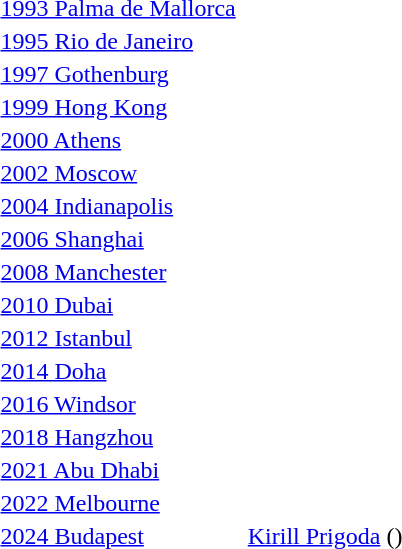<table>
<tr>
<td><a href='#'>1993 Palma de Mallorca</a></td>
<td></td>
<td></td>
<td></td>
</tr>
<tr>
<td><a href='#'>1995 Rio de Janeiro</a></td>
<td></td>
<td></td>
<td></td>
</tr>
<tr>
<td><a href='#'>1997 Gothenburg</a></td>
<td></td>
<td></td>
<td></td>
</tr>
<tr>
<td><a href='#'>1999 Hong Kong</a></td>
<td></td>
<td></td>
<td></td>
</tr>
<tr>
<td><a href='#'>2000 Athens</a></td>
<td></td>
<td></td>
<td></td>
</tr>
<tr>
<td><a href='#'>2002 Moscow</a></td>
<td></td>
<td></td>
<td></td>
</tr>
<tr>
<td><a href='#'>2004 Indianapolis</a></td>
<td></td>
<td></td>
<td></td>
</tr>
<tr>
<td><a href='#'>2006 Shanghai</a></td>
<td></td>
<td></td>
<td></td>
</tr>
<tr>
<td><a href='#'>2008 Manchester</a></td>
<td></td>
<td></td>
<td></td>
</tr>
<tr>
<td><a href='#'>2010 Dubai</a></td>
<td></td>
<td></td>
<td></td>
</tr>
<tr>
<td><a href='#'>2012 Istanbul</a></td>
<td></td>
<td></td>
<td></td>
</tr>
<tr>
<td><a href='#'>2014 Doha</a></td>
<td></td>
<td></td>
<td></td>
</tr>
<tr>
<td><a href='#'>2016 Windsor</a></td>
<td></td>
<td></td>
<td></td>
</tr>
<tr>
<td><a href='#'>2018 Hangzhou</a></td>
<td></td>
<td></td>
<td></td>
</tr>
<tr>
<td><a href='#'>2021 Abu Dhabi</a></td>
<td></td>
<td></td>
<td></td>
</tr>
<tr>
<td><a href='#'>2022 Melbourne</a></td>
<td></td>
<td></td>
<td></td>
</tr>
<tr>
<td><a href='#'>2024 Budapest</a></td>
<td></td>
<td> <a href='#'>Kirill Prigoda</a> ()</td>
<td></td>
</tr>
</table>
